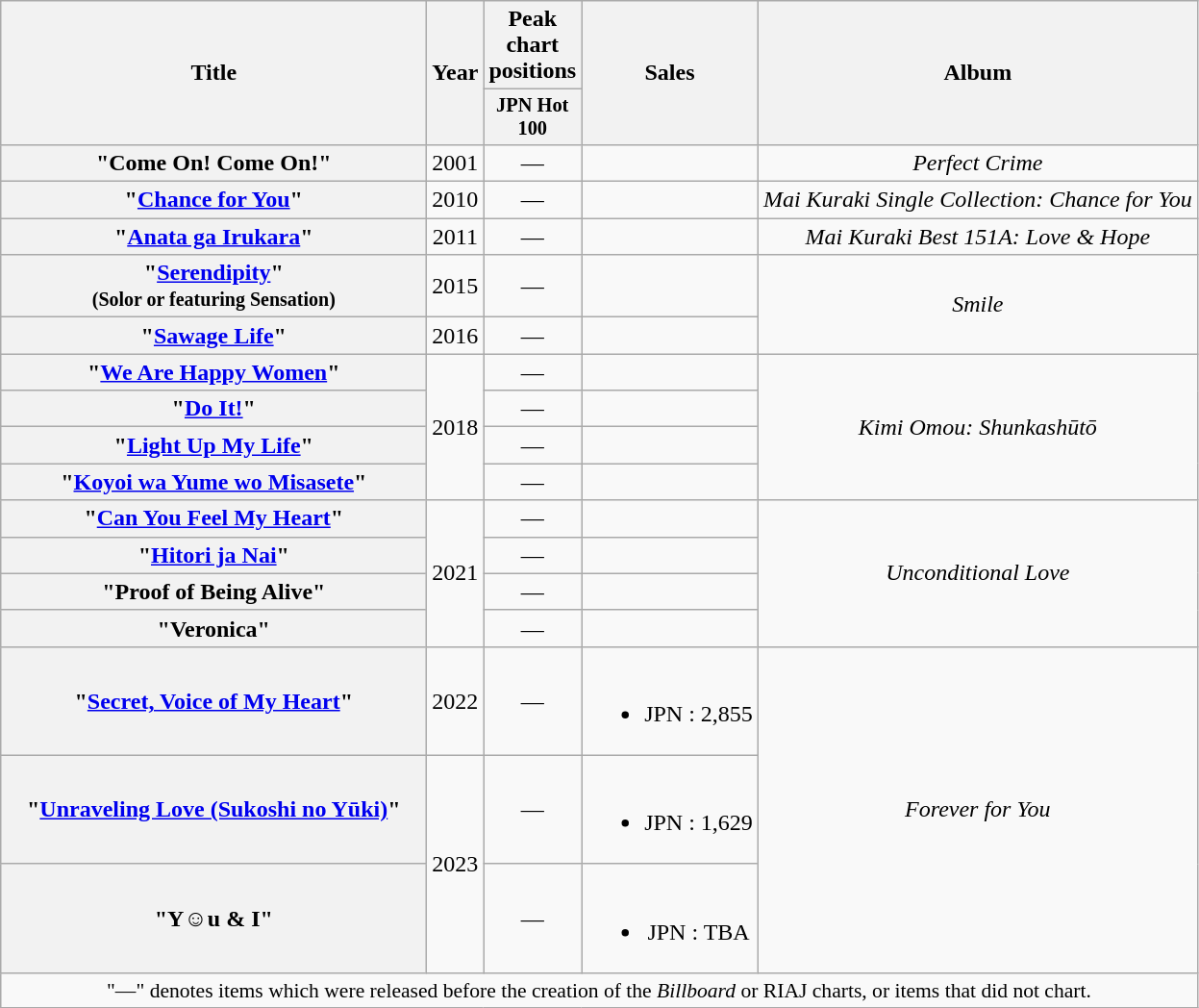<table class="wikitable plainrowheaders" style="text-align:center;">
<tr>
<th scope="col" rowspan="2" style="width:18em;">Title</th>
<th scope="col" rowspan="2">Year</th>
<th scope="col" colspan="1">Peak chart positions</th>
<th scope="col" rowspan="2">Sales</th>
<th scope="col" rowspan="2">Album</th>
</tr>
<tr>
<th style="width:3em;font-size:85%">JPN Hot 100<br></th>
</tr>
<tr>
<th scope="row">"Come On! Come On!"</th>
<td>2001</td>
<td>—</td>
<td></td>
<td><em>Perfect Crime</em></td>
</tr>
<tr>
<th scope="row">"<a href='#'>Chance for You</a>"<br></th>
<td rowspan="1">2010</td>
<td>—</td>
<td></td>
<td><em>Mai Kuraki Single Collection: Chance for You</em></td>
</tr>
<tr>
<th scope="row">"<a href='#'>Anata ga Irukara</a>"<br></th>
<td rowspan="1">2011</td>
<td>—</td>
<td></td>
<td><em>Mai Kuraki Best 151A: Love & Hope</em></td>
</tr>
<tr>
<th scope="row">"<a href='#'>Serendipity</a>"<br><small>(Solor or featuring Sensation)</small></th>
<td>2015</td>
<td>—</td>
<td></td>
<td rowspan="2"><em>Smile</em></td>
</tr>
<tr>
<th scope="row">"<a href='#'>Sawage Life</a>"</th>
<td>2016</td>
<td>—</td>
<td></td>
</tr>
<tr>
<th scope="row">"<a href='#'>We Are Happy Women</a>"</th>
<td rowspan="4">2018</td>
<td>—</td>
<td></td>
<td rowspan="4"><em>Kimi Omou: Shunkashūtō</em></td>
</tr>
<tr>
<th scope="row">"<a href='#'>Do It!</a>"</th>
<td>—</td>
<td></td>
</tr>
<tr>
<th scope="row">"<a href='#'>Light Up My Life</a>"</th>
<td>—</td>
<td></td>
</tr>
<tr>
<th scope="row">"<a href='#'>Koyoi wa Yume wo Misasete</a>"</th>
<td>—</td>
<td></td>
</tr>
<tr>
<th scope="row">"<a href='#'>Can You Feel My Heart</a>"</th>
<td rowspan="4">2021</td>
<td>—</td>
<td></td>
<td rowspan="4"><em>Unconditional Love</em></td>
</tr>
<tr>
<th scope="row">"<a href='#'>Hitori ja Nai</a>"</th>
<td>—</td>
<td></td>
</tr>
<tr>
<th scope="row">"Proof of Being Alive"</th>
<td>—</td>
<td></td>
</tr>
<tr>
<th scope="row">"Veronica"</th>
<td>—</td>
<td></td>
</tr>
<tr>
<th scope="row">"<a href='#'>Secret, Voice of My Heart</a>"</th>
<td>2022</td>
<td>—</td>
<td><br><ul><li>JPN : 2,855</li></ul></td>
<td rowspan="3"><em>Forever for You</em></td>
</tr>
<tr>
<th scope="row">"<a href='#'>Unraveling Love (Sukoshi no Yūki)</a>"</th>
<td rowspan="2">2023</td>
<td>—</td>
<td><br><ul><li>JPN : 1,629</li></ul></td>
</tr>
<tr>
<th scope="row">"Y☺︎u & I"</th>
<td>—</td>
<td><br><ul><li>JPN : TBA</li></ul></td>
</tr>
<tr>
<td colspan="11" align="center" style="font-size:90%;">"—" denotes items which were released before the creation of the <em>Billboard</em> or RIAJ charts, or items that did not chart.</td>
</tr>
</table>
